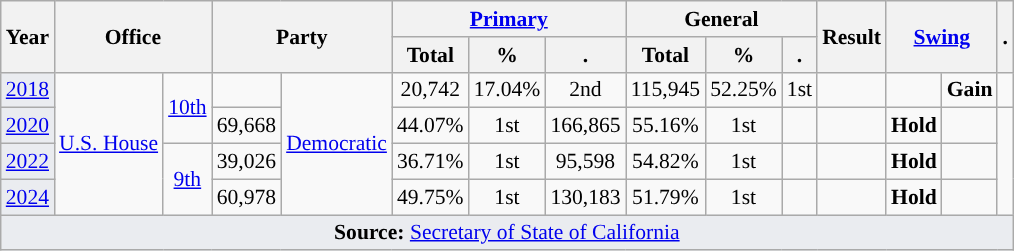<table class="wikitable" style="font-size: 90%; text-align:center;">
<tr>
<th rowspan="2">Year</th>
<th colspan="2" rowspan="2">Office</th>
<th colspan="2" rowspan="2">Party</th>
<th colspan="3"><a href='#'>Primary</a></th>
<th colspan="3">General</th>
<th rowspan="2">Result</th>
<th colspan="2" rowspan="2"><a href='#'>Swing</a></th>
<th rowspan="2">.</th>
</tr>
<tr>
<th>Total</th>
<th>%</th>
<th>.</th>
<th>Total</th>
<th>%</th>
<th>.</th>
</tr>
<tr>
<td style="background-color:#EAECF0;"><a href='#'>2018</a></td>
<td rowspan="4"><a href='#'>U.S. House</a></td>
<td rowspan="2"><a href='#'>10th</a></td>
<td style="background-color:"></td>
<td rowspan="4"><a href='#'>Democratic</a></td>
<td>20,742</td>
<td>17.04%</td>
<td>2nd</td>
<td>115,945</td>
<td>52.25%</td>
<td>1st</td>
<td></td>
<td style="background-color:"></td>
<td><strong>Gain</strong></td>
<td></td>
</tr>
<tr>
<td style="background-color:#EAECF0;"><a href='#'>2020</a></td>
<td>69,668</td>
<td>44.07%</td>
<td>1st</td>
<td>166,865</td>
<td>55.16%</td>
<td>1st</td>
<td></td>
<td style="background-color:"></td>
<td><strong>Hold</strong></td>
<td></td>
</tr>
<tr>
<td style="background-color:#EAECF0;"><a href='#'>2022</a></td>
<td rowspan="2"><a href='#'>9th</a></td>
<td>39,026</td>
<td>36.71%</td>
<td>1st</td>
<td>95,598</td>
<td>54.82%</td>
<td>1st</td>
<td></td>
<td style="background-color:"></td>
<td><strong>Hold</strong></td>
<td></td>
</tr>
<tr>
<td style="background-color:#EAECF0;"><a href='#'>2024</a></td>
<td>60,978</td>
<td>49.75%</td>
<td>1st</td>
<td>130,183</td>
<td>51.79%</td>
<td>1st</td>
<td></td>
<td style="background-color:"></td>
<td><strong>Hold</strong></td>
<td></td>
</tr>
<tr>
<td colspan="15" style="background-color:#EAECF0;"><strong>Source:</strong> <a href='#'>Secretary of State of California</a>  </td>
</tr>
</table>
